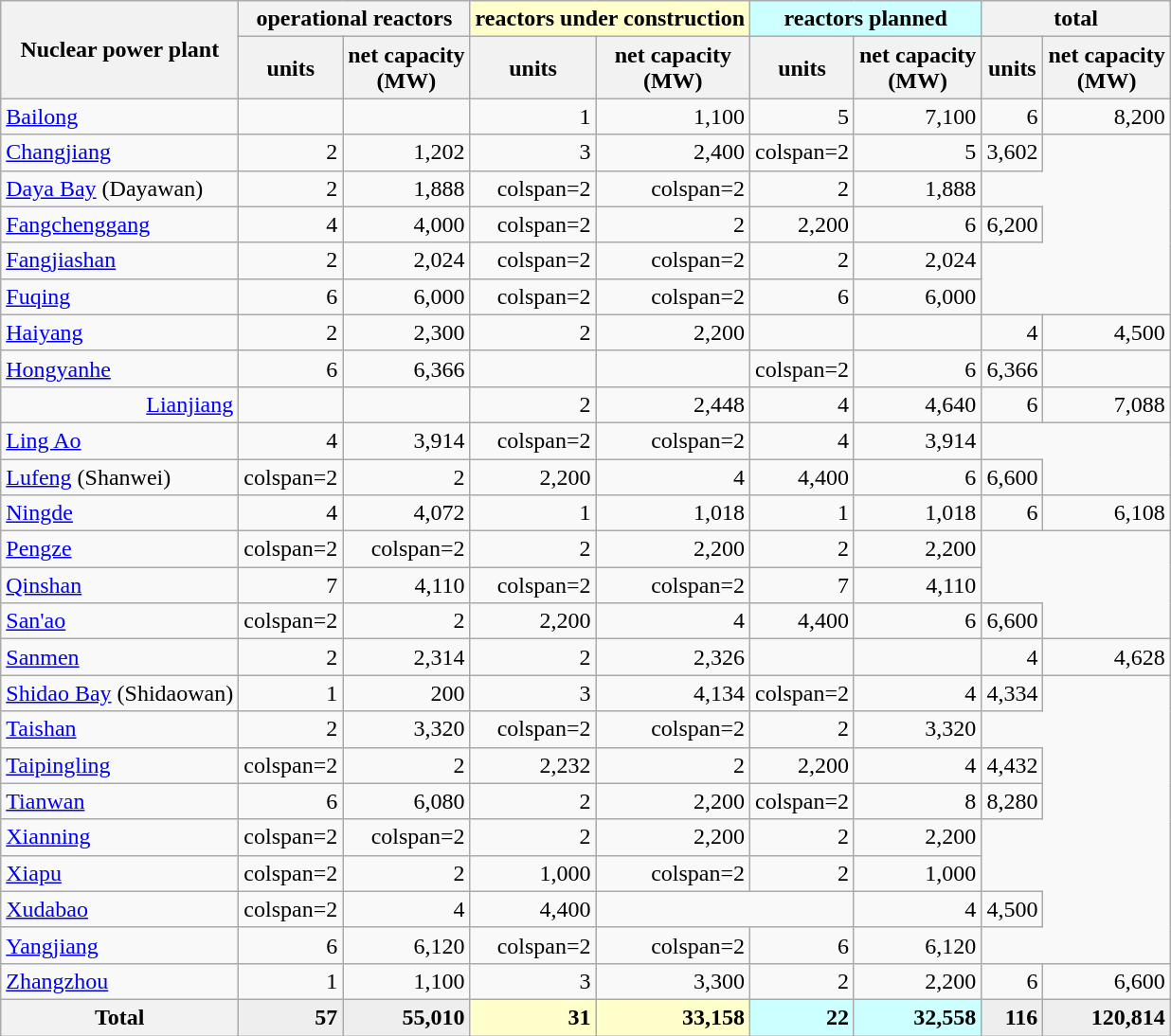<table class="wikitable sortable mw-datatable" style="text-align:right">
<tr>
<th rowspan=2>Nuclear power plant</th>
<th colspan="2">operational reactors</th>
<th colspan="2" style="background:#FFFFCC">reactors under construction</th>
<th colspan="2" style="background:#CCFFFF">reactors planned</th>
<th colspan=2>total</th>
</tr>
<tr>
<th>units</th>
<th>net capacity<br> (MW)</th>
<th>units</th>
<th>net capacity<br> (MW)</th>
<th>units</th>
<th>net capacity<br> (MW)</th>
<th>units</th>
<th>net capacity<br> (MW)</th>
</tr>
<tr>
<td align=left><a href='#'>Bailong</a></td>
<td></td>
<td></td>
<td>1</td>
<td>1,100</td>
<td>5</td>
<td>7,100</td>
<td>6</td>
<td>8,200</td>
</tr>
<tr>
<td align=left><a href='#'>Changjiang</a></td>
<td>2</td>
<td>1,202</td>
<td>3</td>
<td>2,400</td>
<td>colspan=2 </td>
<td>5</td>
<td>3,602</td>
</tr>
<tr>
<td align=left><a href='#'>Daya Bay</a> (Dayawan)</td>
<td>2</td>
<td>1,888</td>
<td>colspan=2 </td>
<td>colspan=2 </td>
<td>2</td>
<td>1,888</td>
</tr>
<tr>
<td align=left><a href='#'>Fangchenggang</a></td>
<td>4</td>
<td>4,000</td>
<td>colspan=2 </td>
<td>2</td>
<td>2,200</td>
<td>6</td>
<td>6,200</td>
</tr>
<tr>
<td align=left><a href='#'>Fangjiashan</a></td>
<td>2</td>
<td>2,024</td>
<td>colspan=2 </td>
<td>colspan=2 </td>
<td>2</td>
<td>2,024</td>
</tr>
<tr>
<td align=left><a href='#'>Fuqing</a></td>
<td>6</td>
<td>6,000</td>
<td>colspan=2 </td>
<td>colspan=2 </td>
<td>6</td>
<td>6,000</td>
</tr>
<tr>
<td align=left><a href='#'>Haiyang</a></td>
<td>2</td>
<td>2,300</td>
<td>2</td>
<td>2,200</td>
<td></td>
<td></td>
<td>4</td>
<td>4,500</td>
</tr>
<tr>
<td align=left><a href='#'>Hongyanhe</a></td>
<td>6</td>
<td>6,366</td>
<td></td>
<td></td>
<td>colspan=2 </td>
<td>6</td>
<td>6,366</td>
</tr>
<tr>
<td><a href='#'>Lianjiang</a></td>
<td></td>
<td></td>
<td>2</td>
<td>2,448</td>
<td>4</td>
<td>4,640</td>
<td>6</td>
<td>7,088</td>
</tr>
<tr>
<td align=left><a href='#'>Ling Ao</a></td>
<td>4</td>
<td>3,914</td>
<td>colspan=2 </td>
<td>colspan=2 </td>
<td>4</td>
<td>3,914</td>
</tr>
<tr>
<td align=left><a href='#'>Lufeng</a> (Shanwei)</td>
<td>colspan=2 </td>
<td>2</td>
<td>2,200</td>
<td>4</td>
<td>4,400</td>
<td>6</td>
<td>6,600</td>
</tr>
<tr>
<td align=left><a href='#'>Ningde</a></td>
<td>4</td>
<td>4,072</td>
<td>1</td>
<td>1,018</td>
<td>1</td>
<td>1,018</td>
<td>6</td>
<td>6,108</td>
</tr>
<tr>
<td align=left><a href='#'>Pengze</a></td>
<td>colspan=2 </td>
<td>colspan=2 </td>
<td>2</td>
<td>2,200</td>
<td>2</td>
<td>2,200</td>
</tr>
<tr>
<td align=left><a href='#'>Qinshan</a></td>
<td>7</td>
<td>4,110</td>
<td>colspan=2 </td>
<td>colspan=2 </td>
<td>7</td>
<td>4,110</td>
</tr>
<tr>
<td align=left><a href='#'>San'ao</a></td>
<td>colspan=2 </td>
<td>2</td>
<td>2,200</td>
<td>4</td>
<td>4,400</td>
<td>6</td>
<td>6,600</td>
</tr>
<tr>
<td align=left><a href='#'>Sanmen</a></td>
<td>2</td>
<td>2,314</td>
<td>2</td>
<td>2,326</td>
<td></td>
<td></td>
<td>4</td>
<td>4,628</td>
</tr>
<tr>
<td align=left><a href='#'>Shidao Bay</a> (Shidaowan)</td>
<td>1</td>
<td>200</td>
<td>3</td>
<td>4,134</td>
<td>colspan=2 </td>
<td>4</td>
<td>4,334</td>
</tr>
<tr>
<td align=left><a href='#'>Taishan</a></td>
<td>2</td>
<td>3,320</td>
<td>colspan=2 </td>
<td>colspan=2 </td>
<td>2</td>
<td>3,320</td>
</tr>
<tr>
<td align=left><a href='#'>Taipingling</a></td>
<td>colspan=2 </td>
<td>2</td>
<td>2,232</td>
<td>2</td>
<td>2,200</td>
<td>4</td>
<td>4,432</td>
</tr>
<tr>
<td align=left><a href='#'>Tianwan</a></td>
<td>6</td>
<td>6,080</td>
<td>2</td>
<td>2,200</td>
<td>colspan=2 </td>
<td>8</td>
<td>8,280</td>
</tr>
<tr>
<td align=left><a href='#'>Xianning</a></td>
<td>colspan=2 </td>
<td>colspan=2 </td>
<td>2</td>
<td>2,200</td>
<td>2</td>
<td>2,200</td>
</tr>
<tr>
<td align=left><a href='#'>Xiapu</a></td>
<td>colspan=2 </td>
<td>2</td>
<td>1,000</td>
<td>colspan=2 </td>
<td>2</td>
<td>1,000</td>
</tr>
<tr>
<td align=left><a href='#'>Xudabao</a></td>
<td>colspan=2 </td>
<td>4</td>
<td>4,400</td>
<td colspan="2"></td>
<td>4</td>
<td>4,500</td>
</tr>
<tr>
<td align=left><a href='#'>Yangjiang</a></td>
<td>6</td>
<td>6,120</td>
<td>colspan=2 </td>
<td>colspan=2 </td>
<td>6</td>
<td>6,120</td>
</tr>
<tr>
<td align=left><a href='#'>Zhangzhou</a></td>
<td>1</td>
<td>1,100</td>
<td>3</td>
<td>3,300</td>
<td>2</td>
<td>2,200</td>
<td>6</td>
<td>6,600</td>
</tr>
<tr class="sortbottom">
<th>Total </th>
<td style="background:#EEEEEE"><strong>57</strong></td>
<td style="background:#EEEEEE"><strong>55,010</strong></td>
<td style="background:#FFFFCC"><strong>31</strong></td>
<td style="background:#FFFFCC"><strong>33,158</strong></td>
<td style="background:#CCFFFF"><strong>22</strong></td>
<td style="background:#CCFFFF"><strong>32,558</strong></td>
<td style="background:#EEEEEE"><strong>116</strong></td>
<td style="background:#EEEEEE"><strong>120,814</strong></td>
</tr>
</table>
